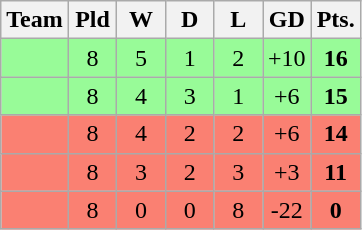<table class="wikitable" align="center"|>
<tr>
<th>Team</th>
<th width=25px>Pld</th>
<th width=25px>W</th>
<th width=25px>D</th>
<th width=25px>L</th>
<th width=25px>GD</th>
<th width=25px>Pts.</th>
</tr>
<tr align="center" bgcolor="#98fb98">
<td align="left"></td>
<td>8</td>
<td>5</td>
<td>1</td>
<td>2</td>
<td>+10</td>
<td><strong>16</strong></td>
</tr>
<tr align="center" bgcolor="#98fb98">
<td align="left"></td>
<td>8</td>
<td>4</td>
<td>3</td>
<td>1</td>
<td>+6</td>
<td><strong>15</strong></td>
</tr>
<tr align="center" bgcolor="#fa8072">
<td align="left"><strong></strong></td>
<td>8</td>
<td>4</td>
<td>2</td>
<td>2</td>
<td>+6</td>
<td><strong>14</strong></td>
</tr>
<tr align="center" bgcolor="#fa8072">
<td align="left"></td>
<td>8</td>
<td>3</td>
<td>2</td>
<td>3</td>
<td>+3</td>
<td><strong>11</strong></td>
</tr>
<tr align="center" bgcolor="#fa8072">
<td align="left"></td>
<td>8</td>
<td>0</td>
<td>0</td>
<td>8</td>
<td>-22</td>
<td><strong>0</strong></td>
</tr>
</table>
